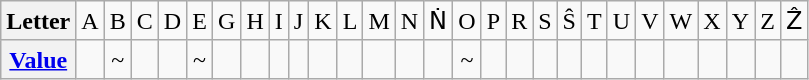<table class="wikitable" style="text-align:center">
<tr>
<th>Letter</th>
<td>A</td>
<td>B</td>
<td>C</td>
<td>D</td>
<td>E</td>
<td>G</td>
<td>H</td>
<td>I</td>
<td>J</td>
<td>K</td>
<td>L</td>
<td>M</td>
<td>N</td>
<td>Ṅ</td>
<td>O</td>
<td>P</td>
<td>R</td>
<td>S</td>
<td>Ŝ</td>
<td>T</td>
<td>U</td>
<td>V</td>
<td>W</td>
<td>X</td>
<td>Y</td>
<td>Z</td>
<td>Ẑ</td>
</tr>
<tr>
<th><a href='#'>Value</a></th>
<td></td>
<td>~</td>
<td></td>
<td></td>
<td>~</td>
<td></td>
<td></td>
<td></td>
<td></td>
<td></td>
<td></td>
<td></td>
<td></td>
<td></td>
<td>~</td>
<td></td>
<td></td>
<td></td>
<td></td>
<td></td>
<td></td>
<td></td>
<td></td>
<td></td>
<td></td>
<td></td>
<td></td>
</tr>
</table>
